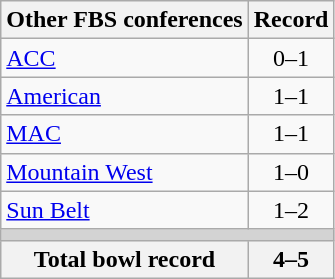<table class="wikitable">
<tr>
<th>Other FBS conferences</th>
<th>Record</th>
</tr>
<tr>
<td><a href='#'>ACC</a></td>
<td align=center>0–1</td>
</tr>
<tr>
<td><a href='#'>American</a></td>
<td align=center>1–1</td>
</tr>
<tr>
<td><a href='#'>MAC</a></td>
<td align=center>1–1</td>
</tr>
<tr>
<td><a href='#'>Mountain West</a></td>
<td align=center>1–0</td>
</tr>
<tr>
<td><a href='#'>Sun Belt</a></td>
<td align=center>1–2</td>
</tr>
<tr>
<th colSpan="2" style="background-color:lightgrey;"></th>
</tr>
<tr>
<th>Total bowl record</th>
<th>4–5</th>
</tr>
</table>
